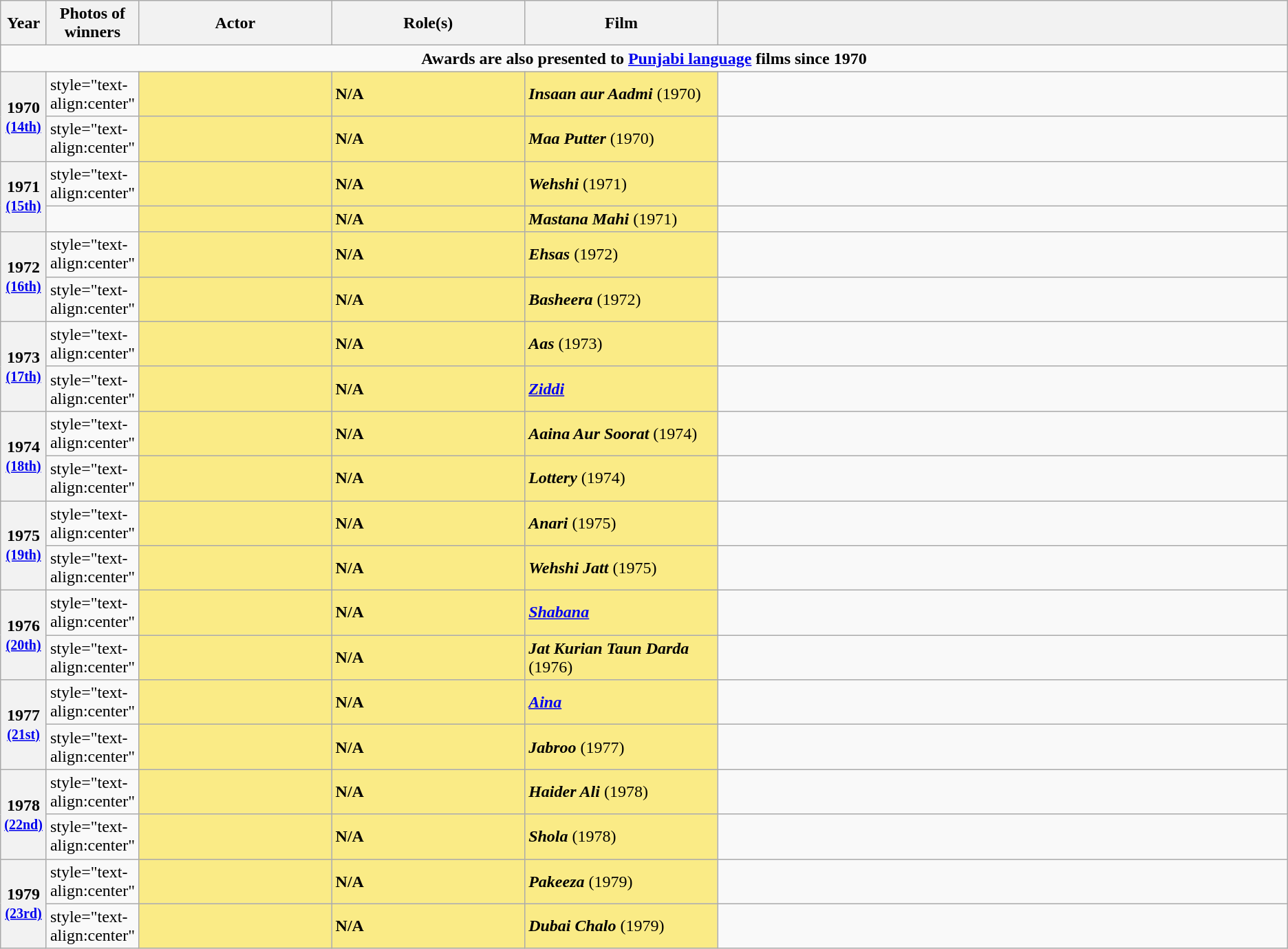<table class="wikitable sortable" style="text-align:left;">
<tr>
<th scope="col" style="width:3%; text-align:center;">Year</th>
<th scope="col" style="width:3%;text-align:center;">Photos of winners</th>
<th scope="col" style="width:15%;text-align:center;">Actor</th>
<th scope="col" style="width:15%;text-align:center;">Role(s)</th>
<th scope="col" style="width:15%;text-align:center;">Film</th>
<th scope="col" class="unsortable"></th>
</tr>
<tr>
<td colspan =6 style="text-align:center"><strong>Awards are also presented to <a href='#'>Punjabi language</a> films since 1970</strong></td>
</tr>
<tr>
<th scope="row" rowspan=2 style="text-align:center">1970 <br><small><a href='#'>(14th)</a> </small></th>
<td>style="text-align:center" </td>
<td style="background:#FAEB86;"><strong></strong> </td>
<td style="background:#FAEB86;"><strong>N/A</strong></td>
<td style="background:#FAEB86;"><strong><em>Insaan aur Aadmi</em></strong> (1970)</td>
<td></td>
</tr>
<tr>
<td>style="text-align:center" </td>
<td style="background:#FAEB86;"><strong></strong> </td>
<td style="background:#FAEB86;"><strong>N/A</strong></td>
<td style="background:#FAEB86;"><strong><em>Maa Putter</em></strong> (1970)</td>
<td></td>
</tr>
<tr>
<th scope="row" rowspan=2 style="text-align:center">1971 <br><small><a href='#'>(15th)</a> </small></th>
<td>style="text-align:center" </td>
<td style="background:#FAEB86;"><strong></strong> </td>
<td style="background:#FAEB86;"><strong>N/A</strong></td>
<td style="background:#FAEB86;"><strong><em>Wehshi</em></strong> (1971)</td>
<td></td>
</tr>
<tr>
<td style="text-align:center"></td>
<td style="background:#FAEB86;"><strong></strong> </td>
<td style="background:#FAEB86;"><strong>N/A</strong></td>
<td style="background:#FAEB86;"><strong><em>Mastana Mahi</em></strong> (1971)</td>
<td></td>
</tr>
<tr>
<th scope="row" rowspan=2 style="text-align:center">1972 <br><small><a href='#'>(16th)</a> </small></th>
<td>style="text-align:center" </td>
<td style="background:#FAEB86;"><strong></strong> </td>
<td style="background:#FAEB86;"><strong>N/A</strong></td>
<td style="background:#FAEB86;"><strong><em>Ehsas</em></strong> (1972)</td>
<td></td>
</tr>
<tr>
<td>style="text-align:center" </td>
<td style="background:#FAEB86;"><strong></strong> </td>
<td style="background:#FAEB86;"><strong>N/A</strong></td>
<td style="background:#FAEB86;"><strong><em>Basheera</em></strong> (1972)</td>
<td></td>
</tr>
<tr>
<th scope="row" rowspan=2 style="text-align:center">1973 <br><small><a href='#'>(17th)</a> </small></th>
<td>style="text-align:center" </td>
<td style="background:#FAEB86;"><strong></strong> </td>
<td style="background:#FAEB86;"><strong>N/A</strong></td>
<td style="background:#FAEB86;"><strong><em>Aas</em></strong> (1973)</td>
<td></td>
</tr>
<tr>
<td>style="text-align:center" </td>
<td style="background:#FAEB86;"><strong></strong> </td>
<td style="background:#FAEB86;"><strong>N/A</strong></td>
<td style="background:#FAEB86;"><strong><em><a href='#'>Ziddi</a></em></strong></td>
<td></td>
</tr>
<tr>
<th scope="row" rowspan=2 style="text-align:center">1974 <br><small><a href='#'>(18th)</a> </small></th>
<td>style="text-align:center" </td>
<td style="background:#FAEB86;"><strong></strong> </td>
<td style="background:#FAEB86;"><strong>N/A</strong></td>
<td style="background:#FAEB86;"><strong><em>Aaina Aur Soorat</em></strong> (1974)</td>
<td></td>
</tr>
<tr>
<td>style="text-align:center" </td>
<td style="background:#FAEB86;"><strong></strong> </td>
<td style="background:#FAEB86;"><strong>N/A</strong></td>
<td style="background:#FAEB86;"><strong><em>Lottery</em></strong> (1974)</td>
<td></td>
</tr>
<tr>
<th scope="row" rowspan=2 style="text-align:center">1975 <br><small><a href='#'>(19th)</a> </small></th>
<td>style="text-align:center" </td>
<td style="background:#FAEB86;"><strong></strong> </td>
<td style="background:#FAEB86;"><strong>N/A</strong></td>
<td style="background:#FAEB86;"><strong><em>Anari</em></strong> (1975)</td>
<td></td>
</tr>
<tr>
<td>style="text-align:center" </td>
<td style="background:#FAEB86;"><strong></strong> </td>
<td style="background:#FAEB86;"><strong>N/A</strong></td>
<td style="background:#FAEB86;"><strong><em>Wehshi Jatt</em></strong> (1975)</td>
<td></td>
</tr>
<tr>
<th scope="row" rowspan=2 style="text-align:center">1976 <br><small><a href='#'>(20th)</a> </small></th>
<td>style="text-align:center" </td>
<td style="background:#FAEB86;"><strong></strong> </td>
<td style="background:#FAEB86;"><strong>N/A</strong></td>
<td style="background:#FAEB86;"><strong><em><a href='#'>Shabana</a></em></strong></td>
<td></td>
</tr>
<tr>
<td>style="text-align:center" </td>
<td style="background:#FAEB86;"><strong></strong> </td>
<td style="background:#FAEB86;"><strong>N/A</strong></td>
<td style="background:#FAEB86;"><strong><em>Jat Kurian Taun Darda</em></strong> (1976)</td>
<td></td>
</tr>
<tr>
<th scope="row" rowspan=2 style="text-align:center">1977 <br><small><a href='#'>(21st)</a> </small></th>
<td>style="text-align:center" </td>
<td style="background:#FAEB86;"><strong></strong> </td>
<td style="background:#FAEB86;"><strong>N/A</strong></td>
<td style="background:#FAEB86;"><strong><em><a href='#'>Aina</a></em></strong></td>
<td></td>
</tr>
<tr>
<td>style="text-align:center" </td>
<td style="background:#FAEB86;"><strong></strong> </td>
<td style="background:#FAEB86;"><strong>N/A</strong></td>
<td style="background:#FAEB86;"><strong><em>Jabroo</em></strong> (1977)</td>
<td></td>
</tr>
<tr>
<th scope="row" rowspan=2 style="text-align:center">1978 <br><small><a href='#'>(22nd)</a> </small></th>
<td>style="text-align:center" </td>
<td style="background:#FAEB86;"><strong></strong> </td>
<td style="background:#FAEB86;"><strong>N/A</strong></td>
<td style="background:#FAEB86;"><strong><em>Haider Ali</em></strong> (1978)</td>
<td></td>
</tr>
<tr>
<td>style="text-align:center" </td>
<td style="background:#FAEB86;"><strong></strong> </td>
<td style="background:#FAEB86;"><strong>N/A</strong></td>
<td style="background:#FAEB86;"><strong><em>Shola</em></strong> (1978)</td>
<td></td>
</tr>
<tr>
<th scope="row" rowspan=2 style="text-align:center">1979 <br><small><a href='#'>(23rd)</a> </small></th>
<td>style="text-align:center" </td>
<td style="background:#FAEB86;"><strong></strong> </td>
<td style="background:#FAEB86;"><strong>N/A</strong></td>
<td style="background:#FAEB86;"><strong><em>Pakeeza</em></strong> (1979)</td>
<td></td>
</tr>
<tr>
<td>style="text-align:center" </td>
<td style="background:#FAEB86;"><strong></strong> </td>
<td style="background:#FAEB86;"><strong>N/A</strong></td>
<td style="background:#FAEB86;"><strong><em>Dubai Chalo</em></strong> (1979)</td>
<td></td>
</tr>
</table>
